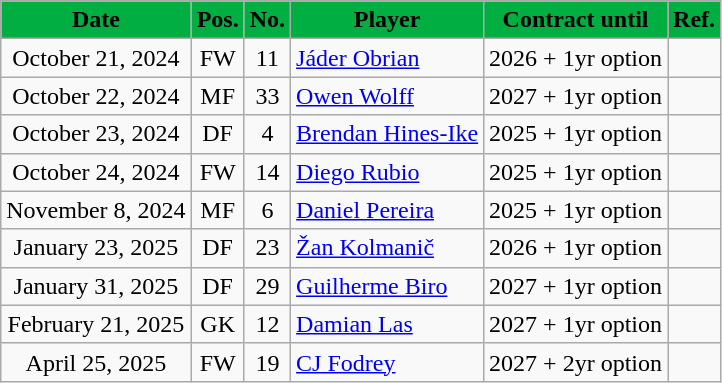<table class="wikitable" style="text-align:center; font-size:100%; ">
<tr>
<th style="background:#00AE42; color:#000000;"><strong>Date</strong></th>
<th style="background:#00AE42; color:#000000;"><strong>Pos.</strong></th>
<th style="background:#00AE42; color:#000000;"><strong>No.</strong></th>
<th style="background:#00AE42; color:#000000;"><strong>Player</strong></th>
<th style="background:#00AE42; color:#000000;"><strong>Contract until</strong></th>
<th style="background:#00AE42; color:#000000;"><strong>Ref.</strong></th>
</tr>
<tr>
<td>October 21, 2024</td>
<td style="text-align:center;">FW</td>
<td style="text-align:center;">11</td>
<td align=left> <a href='#'>Jáder Obrian</a></td>
<td>2026 + 1yr option</td>
<td></td>
</tr>
<tr>
<td>October 22, 2024</td>
<td style="text-align:center;">MF</td>
<td style="text-align:center;">33</td>
<td align=left> <a href='#'>Owen Wolff</a></td>
<td>2027 + 1yr option</td>
<td></td>
</tr>
<tr>
<td>October 23, 2024</td>
<td style="text-align:center;">DF</td>
<td style="text-align:center;">4</td>
<td align=left> <a href='#'>Brendan Hines-Ike</a></td>
<td>2025 + 1yr option</td>
<td></td>
</tr>
<tr>
<td>October 24, 2024</td>
<td style="text-align:center;">FW</td>
<td style="text-align:center;">14</td>
<td align=left> <a href='#'>Diego Rubio</a></td>
<td>2025 + 1yr option</td>
<td></td>
</tr>
<tr>
<td>November 8, 2024</td>
<td style="text-align:center;">MF</td>
<td style="text-align:center;">6</td>
<td align=left> <a href='#'>Daniel Pereira</a></td>
<td>2025 + 1yr option</td>
<td></td>
</tr>
<tr>
<td>January 23, 2025</td>
<td style="text-align:center;">DF</td>
<td style="text-align:center;">23</td>
<td align=left> <a href='#'>Žan Kolmanič</a></td>
<td>2026 + 1yr option</td>
<td></td>
</tr>
<tr>
<td>January 31, 2025</td>
<td style="text-align:center;">DF</td>
<td style="text-align:center;">29</td>
<td align=left> <a href='#'>Guilherme Biro</a></td>
<td>2027 + 1yr option</td>
<td></td>
</tr>
<tr>
<td>February 21, 2025</td>
<td style="text-align:center;">GK</td>
<td style="text-align:center;">12</td>
<td align=left> <a href='#'>Damian Las</a></td>
<td>2027 + 1yr option</td>
<td></td>
</tr>
<tr>
<td>April 25, 2025</td>
<td style="text-align:center;">FW</td>
<td style="text-align:center;">19</td>
<td align=left> <a href='#'>CJ Fodrey</a></td>
<td>2027 + 2yr option</td>
<td></td>
</tr>
</table>
